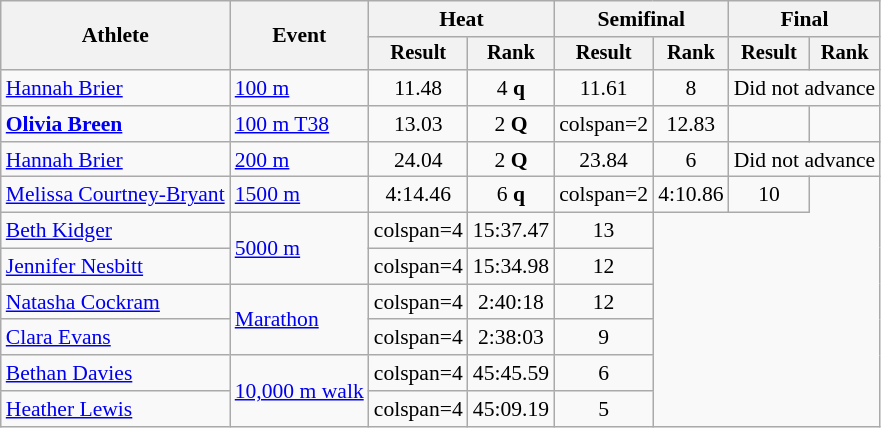<table class="wikitable" style="font-size:90%; text-align:center">
<tr>
<th rowspan=2>Athlete</th>
<th rowspan=2>Event</th>
<th colspan=2>Heat</th>
<th colspan=2>Semifinal</th>
<th colspan=2>Final</th>
</tr>
<tr style="font-size:95%">
<th>Result</th>
<th>Rank</th>
<th>Result</th>
<th>Rank</th>
<th>Result</th>
<th>Rank</th>
</tr>
<tr>
<td align=left><a href='#'>Hannah Brier</a></td>
<td align=left><a href='#'>100 m</a></td>
<td>11.48</td>
<td>4 <strong>q</strong></td>
<td>11.61</td>
<td>8</td>
<td colspan=2>Did not advance</td>
</tr>
<tr>
<td align=left><strong><a href='#'>Olivia Breen</a></strong></td>
<td align=left><a href='#'>100 m T38</a></td>
<td>13.03</td>
<td>2 <strong>Q</strong></td>
<td>colspan=2 </td>
<td>12.83</td>
<td></td>
</tr>
<tr>
<td align=left><a href='#'>Hannah Brier</a></td>
<td align=left><a href='#'>200 m</a></td>
<td>24.04</td>
<td>2 <strong>Q</strong></td>
<td>23.84</td>
<td>6</td>
<td colspan=2>Did not advance</td>
</tr>
<tr>
<td align=left><a href='#'>Melissa Courtney-Bryant</a></td>
<td align=left><a href='#'>1500 m</a></td>
<td>4:14.46</td>
<td>6 <strong>q</strong></td>
<td>colspan=2 </td>
<td>4:10.86</td>
<td>10</td>
</tr>
<tr>
<td align=left><a href='#'>Beth Kidger</a></td>
<td align=left rowspan=2><a href='#'>5000 m</a></td>
<td>colspan=4 </td>
<td>15:37.47</td>
<td>13</td>
</tr>
<tr>
<td align=left><a href='#'>Jennifer Nesbitt</a></td>
<td>colspan=4 </td>
<td>15:34.98</td>
<td>12</td>
</tr>
<tr>
<td align=left><a href='#'>Natasha Cockram</a></td>
<td align=left rowspan=2><a href='#'>Marathon</a></td>
<td>colspan=4 </td>
<td>2:40:18</td>
<td>12</td>
</tr>
<tr>
<td align=left><a href='#'>Clara Evans</a></td>
<td>colspan=4 </td>
<td>2:38:03</td>
<td>9</td>
</tr>
<tr>
<td align=left><a href='#'>Bethan Davies</a></td>
<td align=left rowspan=2><a href='#'>10,000 m walk</a></td>
<td>colspan=4 </td>
<td>45:45.59</td>
<td>6</td>
</tr>
<tr>
<td align=left><a href='#'>Heather Lewis</a></td>
<td>colspan=4 </td>
<td>45:09.19</td>
<td>5</td>
</tr>
</table>
